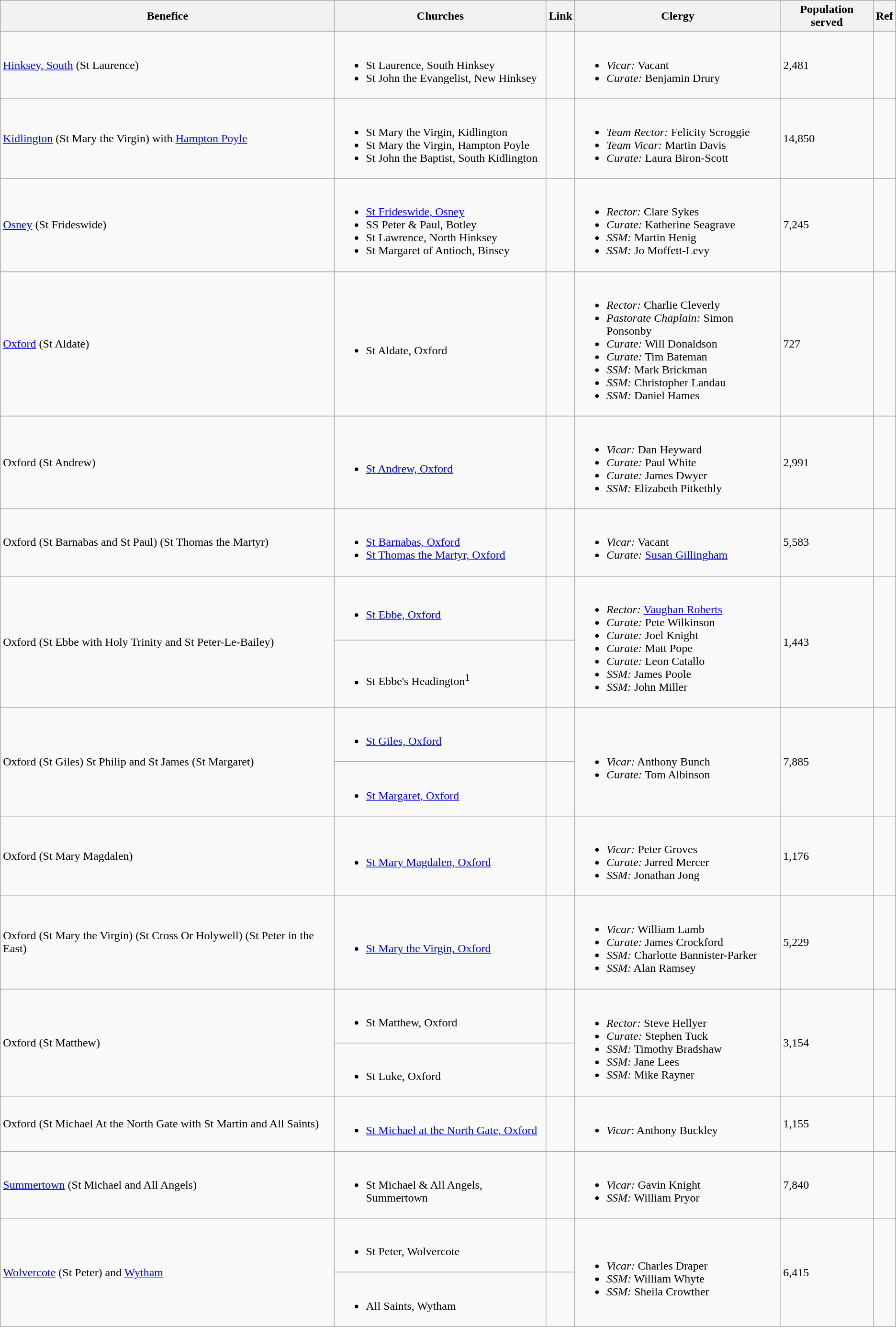<table class="wikitable">
<tr>
<th>Benefice</th>
<th>Churches</th>
<th>Link</th>
<th>Clergy</th>
<th>Population served</th>
<th>Ref</th>
</tr>
<tr>
<td><a href='#'>Hinksey, South</a> (St Laurence)</td>
<td><br><ul><li>St Laurence, South Hinksey</li><li>St John the Evangelist, New Hinksey</li></ul></td>
<td></td>
<td><br><ul><li><em>Vicar:</em> Vacant</li><li><em>Curate:</em> Benjamin Drury</li></ul></td>
<td>2,481</td>
<td></td>
</tr>
<tr>
<td><a href='#'>Kidlington</a> (St Mary the Virgin) with <a href='#'>Hampton Poyle</a></td>
<td><br><ul><li>St Mary the Virgin, Kidlington</li><li>St Mary the Virgin, Hampton Poyle</li><li>St John the Baptist, South Kidlington</li></ul></td>
<td></td>
<td><br><ul><li><em>Team Rector:</em> Felicity Scroggie</li><li><em>Team Vicar:</em> Martin Davis</li><li><em>Curate:</em> Laura Biron-Scott</li></ul></td>
<td>14,850</td>
<td></td>
</tr>
<tr>
<td><a href='#'>Osney</a> (St Frideswide)</td>
<td><br><ul><li><a href='#'>St Frideswide, Osney</a></li><li>SS Peter & Paul, Botley</li><li>St Lawrence, North Hinksey</li><li>St Margaret of Antioch, Binsey</li></ul></td>
<td></td>
<td><br><ul><li><em>Rector:</em> Clare Sykes</li><li><em>Curate:</em> Katherine Seagrave</li><li><em>SSM:</em> Martin Henig</li><li><em>SSM:</em> Jo Moffett-Levy</li></ul></td>
<td>7,245</td>
<td></td>
</tr>
<tr>
<td><a href='#'>Oxford</a> (St Aldate)</td>
<td><br><ul><li>St Aldate, Oxford</li></ul></td>
<td></td>
<td><br><ul><li><em>Rector:</em> Charlie Cleverly</li><li><em>Pastorate Chaplain:</em> Simon Ponsonby</li><li><em>Curate:</em> Will Donaldson</li><li><em>Curate:</em> Tim Bateman</li><li><em>SSM:</em> Mark Brickman</li><li><em>SSM:</em> Christopher Landau</li><li><em>SSM:</em> Daniel Hames</li></ul></td>
<td>727</td>
<td></td>
</tr>
<tr>
<td>Oxford (St Andrew)</td>
<td><br><ul><li><a href='#'>St Andrew, Oxford</a></li></ul></td>
<td></td>
<td><br><ul><li><em>Vicar:</em> Dan Heyward</li><li><em>Curate:</em> Paul White</li><li><em>Curate:</em> James Dwyer</li><li><em>SSM:</em> Elizabeth Pitkethly</li></ul></td>
<td>2,991</td>
<td></td>
</tr>
<tr>
<td>Oxford (St Barnabas and St Paul) (St Thomas the Martyr)</td>
<td><br><ul><li><a href='#'>St Barnabas, Oxford</a></li><li><a href='#'>St Thomas the Martyr, Oxford</a></li></ul></td>
<td></td>
<td><br><ul><li><em>Vicar:</em> Vacant</li><li><em>Curate:</em> <a href='#'>Susan Gillingham</a></li></ul></td>
<td>5,583</td>
<td></td>
</tr>
<tr>
<td rowspan="2">Oxford (St Ebbe with Holy Trinity and St Peter-Le-Bailey)</td>
<td><br><ul><li><a href='#'>St Ebbe, Oxford</a></li></ul></td>
<td></td>
<td rowspan="2"><br><ul><li><em>Rector:</em> <a href='#'>Vaughan Roberts</a></li><li><em>Curate:</em> Pete Wilkinson</li><li><em>Curate:</em> Joel Knight</li><li><em>Curate:</em> Matt Pope</li><li><em>Curate:</em> Leon Catallo</li><li><em>SSM:</em> James Poole</li><li><em>SSM:</em> John Miller</li></ul></td>
<td rowspan="2">1,443</td>
<td rowspan="2"></td>
</tr>
<tr>
<td><br><ul><li>St Ebbe's Headington<sup>1</sup></li></ul></td>
<td></td>
</tr>
<tr>
<td rowspan="2">Oxford (St Giles) St Philip and St James (St Margaret)</td>
<td><br><ul><li><a href='#'>St Giles, Oxford</a></li></ul></td>
<td></td>
<td rowspan="2"><br><ul><li><em>Vicar:</em> Anthony Bunch</li><li><em>Curate:</em> Tom Albinson</li></ul></td>
<td rowspan="2">7,885</td>
<td rowspan="2"></td>
</tr>
<tr>
<td><br><ul><li><a href='#'>St Margaret, Oxford</a></li></ul></td>
<td></td>
</tr>
<tr>
<td>Oxford (St Mary Magdalen)</td>
<td><br><ul><li><a href='#'>St Mary Magdalen, Oxford</a></li></ul></td>
<td></td>
<td><br><ul><li><em>Vicar:</em> Peter Groves</li><li><em>Curate:</em> Jarred Mercer</li><li><em>SSM:</em> Jonathan Jong</li></ul></td>
<td>1,176</td>
<td></td>
</tr>
<tr>
<td>Oxford (St Mary the Virgin) (St Cross Or Holywell) (St Peter in the East)</td>
<td><br><ul><li><a href='#'>St Mary the Virgin, Oxford</a></li></ul></td>
<td></td>
<td><br><ul><li><em>Vicar:</em> William Lamb</li><li><em>Curate:</em> James Crockford</li><li><em>SSM:</em> Charlotte Bannister-Parker</li><li><em>SSM:</em> Alan Ramsey</li></ul></td>
<td>5,229</td>
<td></td>
</tr>
<tr>
<td rowspan="2">Oxford (St Matthew)</td>
<td><br><ul><li>St Matthew, Oxford</li></ul></td>
<td></td>
<td rowspan="2"><br><ul><li><em>Rector:</em> Steve Hellyer</li><li><em>Curate:</em> Stephen Tuck</li><li><em>SSM:</em> Timothy Bradshaw</li><li><em>SSM:</em> Jane Lees</li><li><em>SSM:</em> Mike Rayner</li></ul></td>
<td rowspan="2">3,154</td>
<td rowspan="2"></td>
</tr>
<tr>
<td><br><ul><li>St Luke, Oxford</li></ul></td>
<td></td>
</tr>
<tr>
<td>Oxford (St Michael At the North Gate with St Martin and All Saints)</td>
<td><br><ul><li><a href='#'>St Michael at the North Gate, Oxford</a></li></ul></td>
<td></td>
<td><br><ul><li><em>Vicar</em>: Anthony Buckley</li></ul></td>
<td>1,155</td>
<td></td>
</tr>
<tr>
<td><a href='#'>Summertown</a> (St Michael and All Angels)</td>
<td><br><ul><li>St Michael & All Angels, Summertown</li></ul></td>
<td></td>
<td><br><ul><li><em>Vicar:</em> Gavin Knight</li><li><em>SSM:</em> William Pryor</li></ul></td>
<td>7,840</td>
<td></td>
</tr>
<tr>
<td rowspan="2"><a href='#'>Wolvercote</a> (St Peter) and <a href='#'>Wytham</a></td>
<td><br><ul><li>St Peter, Wolvercote</li></ul></td>
<td></td>
<td rowspan="2"><br><ul><li><em>Vicar:</em> Charles Draper</li><li><em>SSM:</em> William Whyte</li><li><em>SSM:</em> Sheila Crowther</li></ul></td>
<td rowspan="2">6,415</td>
<td rowspan="2"></td>
</tr>
<tr>
<td><br><ul><li>All Saints, Wytham</li></ul></td>
<td></td>
</tr>
</table>
